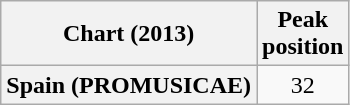<table class="wikitable plainrowheaders">
<tr>
<th scope="col">Chart (2013)</th>
<th scope="col">Peak<br>position</th>
</tr>
<tr>
<th scope="row">Spain (PROMUSICAE)</th>
<td style="text-align:center;">32</td>
</tr>
</table>
